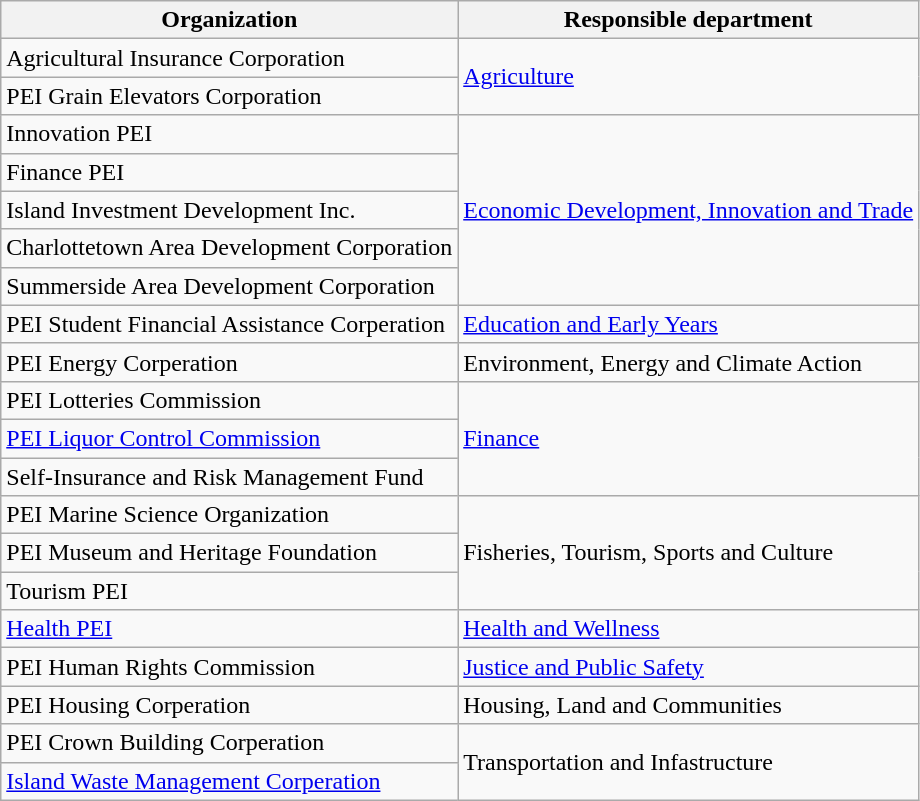<table class="wikitable">
<tr>
<th>Organization</th>
<th>Responsible department</th>
</tr>
<tr>
<td>Agricultural Insurance Corporation</td>
<td rowspan="2"><a href='#'>Agriculture</a></td>
</tr>
<tr>
<td>PEI Grain Elevators Corporation</td>
</tr>
<tr>
<td>Innovation PEI</td>
<td rowspan="5"><a href='#'>Economic Development, Innovation and Trade</a></td>
</tr>
<tr>
<td>Finance PEI</td>
</tr>
<tr>
<td>Island Investment Development Inc.</td>
</tr>
<tr>
<td>Charlottetown Area Development Corporation</td>
</tr>
<tr>
<td>Summerside Area Development Corporation</td>
</tr>
<tr>
<td>PEI Student Financial Assistance Corperation</td>
<td><a href='#'>Education and Early Years</a></td>
</tr>
<tr>
<td>PEI Energy Corperation</td>
<td>Environment, Energy and Climate Action</td>
</tr>
<tr>
<td>PEI Lotteries Commission</td>
<td rowspan="3"><a href='#'>Finance</a></td>
</tr>
<tr>
<td><a href='#'>PEI Liquor Control Commission</a></td>
</tr>
<tr>
<td>Self-Insurance and Risk Management Fund</td>
</tr>
<tr>
<td>PEI Marine Science Organization</td>
<td rowspan="3">Fisheries, Tourism, Sports and Culture</td>
</tr>
<tr>
<td>PEI Museum and Heritage Foundation</td>
</tr>
<tr>
<td>Tourism PEI</td>
</tr>
<tr>
<td><a href='#'>Health PEI</a></td>
<td><a href='#'>Health and Wellness</a></td>
</tr>
<tr>
<td>PEI Human Rights Commission</td>
<td><a href='#'>Justice and Public Safety</a></td>
</tr>
<tr>
<td>PEI Housing Corperation</td>
<td>Housing, Land and Communities</td>
</tr>
<tr>
<td>PEI Crown Building Corperation</td>
<td rowspan="2">Transportation and Infastructure</td>
</tr>
<tr>
<td><a href='#'>Island Waste Management Corperation</a></td>
</tr>
</table>
